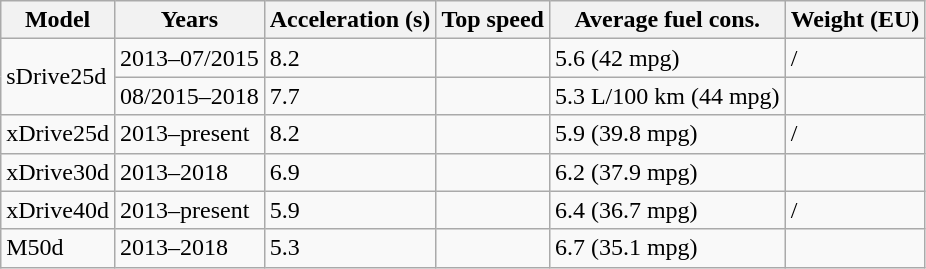<table class="wikitable sortable collapsible">
<tr>
<th>Model</th>
<th>Years</th>
<th>Acceleration  (s)</th>
<th>Top speed</th>
<th>Average fuel cons.</th>
<th>Weight (EU)</th>
</tr>
<tr>
<td rowspan="2">sDrive25d</td>
<td>2013–07/2015</td>
<td>8.2</td>
<td></td>
<td>5.6 (42 mpg)</td>
<td>/</td>
</tr>
<tr>
<td>08/2015–2018</td>
<td>7.7</td>
<td></td>
<td>5.3 L/100 km (44 mpg)</td>
<td></td>
</tr>
<tr>
<td>xDrive25d</td>
<td>2013–present</td>
<td>8.2</td>
<td></td>
<td>5.9 (39.8 mpg)</td>
<td>/</td>
</tr>
<tr>
<td>xDrive30d</td>
<td>2013–2018</td>
<td>6.9</td>
<td></td>
<td>6.2 (37.9 mpg)</td>
<td></td>
</tr>
<tr>
<td>xDrive40d</td>
<td>2013–present</td>
<td>5.9</td>
<td></td>
<td>6.4 (36.7 mpg)</td>
<td>/</td>
</tr>
<tr>
<td>M50d</td>
<td>2013–2018</td>
<td>5.3</td>
<td></td>
<td>6.7 (35.1 mpg)</td>
<td></td>
</tr>
</table>
